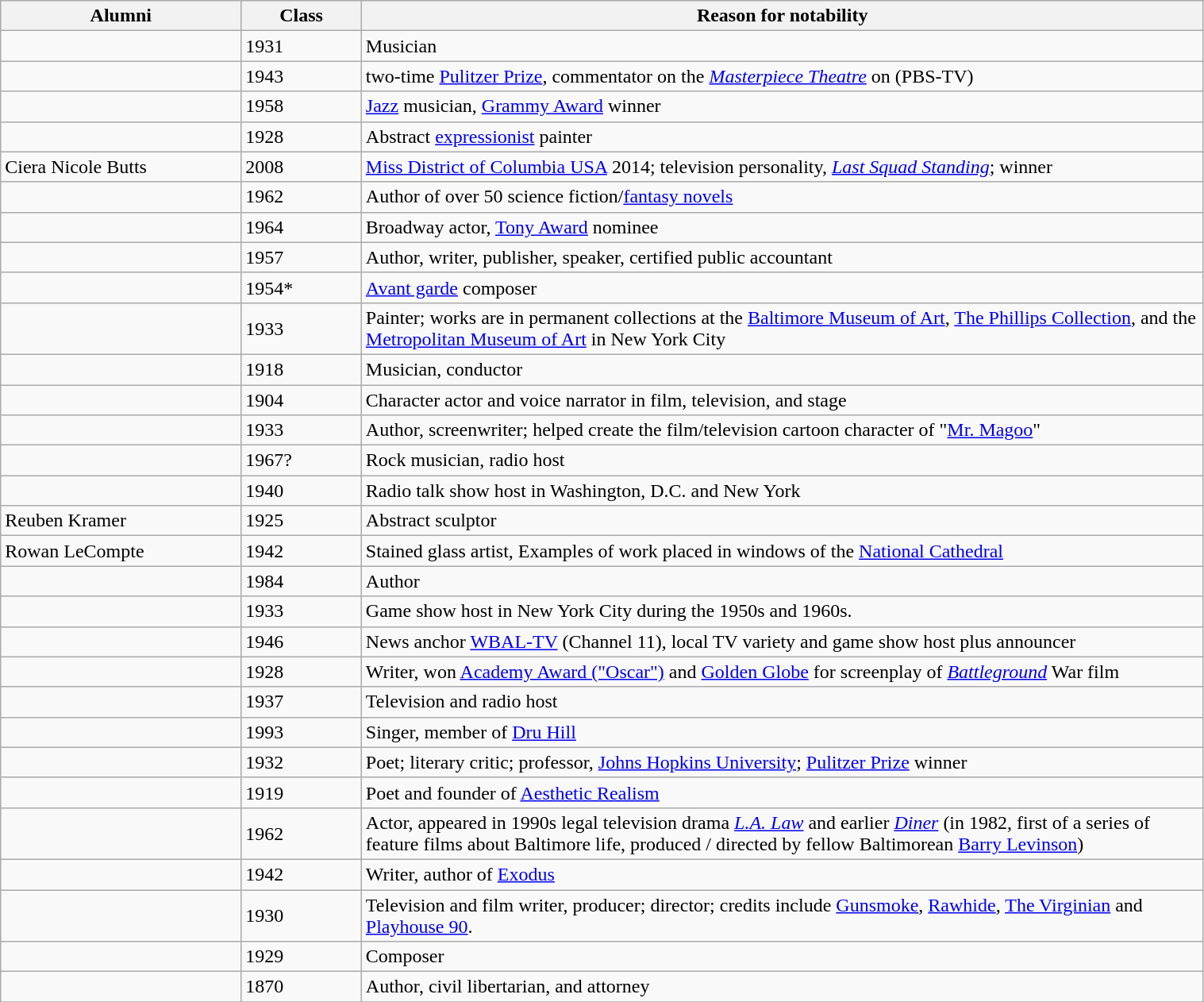<table class="sortable wikitable" style="width:80%">
<tr>
<th style="width:20%;">Alumni</th>
<th style="width:10%;">Class</th>
<th style="width:70%;">Reason for notability</th>
</tr>
<tr>
<td></td>
<td>1931</td>
<td>Musician</td>
</tr>
<tr>
<td></td>
<td>1943</td>
<td>two-time <a href='#'>Pulitzer Prize</a>, commentator on the <em><a href='#'>Masterpiece Theatre</a></em> on (PBS-TV)</td>
</tr>
<tr>
<td></td>
<td>1958</td>
<td><a href='#'>Jazz</a> musician, <a href='#'>Grammy Award</a> winner</td>
</tr>
<tr>
<td></td>
<td>1928</td>
<td>Abstract <a href='#'>expressionist</a> painter</td>
</tr>
<tr>
<td>Ciera Nicole Butts</td>
<td>2008</td>
<td><a href='#'>Miss District of Columbia USA</a> 2014; television personality, <em><a href='#'>Last Squad Standing</a></em>; winner</td>
</tr>
<tr>
<td></td>
<td>1962</td>
<td>Author of over 50 science fiction/<a href='#'>fantasy novels</a></td>
</tr>
<tr>
<td></td>
<td>1964</td>
<td>Broadway actor, <a href='#'>Tony Award</a> nominee</td>
</tr>
<tr>
<td></td>
<td>1957</td>
<td>Author, writer, publisher, speaker, certified public accountant</td>
</tr>
<tr>
<td></td>
<td>1954*</td>
<td><a href='#'>Avant garde</a> composer</td>
</tr>
<tr>
<td></td>
<td>1933</td>
<td>Painter; works are in permanent collections at the <a href='#'>Baltimore Museum of Art</a>, <a href='#'>The Phillips Collection</a>, and the <a href='#'>Metropolitan Museum of Art</a> in New York City</td>
</tr>
<tr>
<td></td>
<td>1918</td>
<td>Musician, conductor</td>
</tr>
<tr>
<td></td>
<td>1904</td>
<td>Character actor and voice narrator in film, television, and stage</td>
</tr>
<tr>
<td></td>
<td>1933</td>
<td>Author, screenwriter; helped create the film/television cartoon character of "<a href='#'>Mr. Magoo</a>"</td>
</tr>
<tr>
<td></td>
<td>1967?</td>
<td>Rock musician, radio host</td>
</tr>
<tr>
<td></td>
<td>1940</td>
<td>Radio talk show host in Washington, D.C. and New York</td>
</tr>
<tr>
<td>Reuben Kramer</td>
<td>1925</td>
<td>Abstract sculptor</td>
</tr>
<tr>
<td>Rowan LeCompte</td>
<td>1942</td>
<td>Stained glass artist, Examples of work placed in windows of the <a href='#'>National Cathedral</a></td>
</tr>
<tr>
<td></td>
<td>1984</td>
<td>Author</td>
</tr>
<tr>
<td></td>
<td>1933</td>
<td>Game show host in New York City during the 1950s and 1960s.</td>
</tr>
<tr>
<td></td>
<td>1946</td>
<td>News anchor <a href='#'>WBAL-TV</a> (Channel 11), local TV variety and game show host plus announcer</td>
</tr>
<tr>
<td></td>
<td>1928</td>
<td>Writer, won <a href='#'>Academy Award ("Oscar")</a> and <a href='#'>Golden Globe</a> for screenplay of <em><a href='#'>Battleground</a></em> War film</td>
</tr>
<tr>
<td></td>
<td>1937</td>
<td>Television and radio host</td>
</tr>
<tr>
<td></td>
<td>1993</td>
<td>Singer, member of <a href='#'>Dru Hill</a></td>
</tr>
<tr>
<td></td>
<td>1932</td>
<td>Poet; literary critic; professor, <a href='#'>Johns Hopkins University</a>; <a href='#'>Pulitzer Prize</a> winner</td>
</tr>
<tr>
<td></td>
<td>1919</td>
<td>Poet and founder of <a href='#'>Aesthetic Realism</a></td>
</tr>
<tr>
<td></td>
<td>1962</td>
<td>Actor, appeared in 1990s legal television drama <em><a href='#'>L.A. Law</a></em> and earlier <em><a href='#'>Diner</a></em> (in 1982, first of a series of feature films about Baltimore life, produced  / directed by fellow Baltimorean <a href='#'>Barry Levinson</a>)</td>
</tr>
<tr>
<td></td>
<td>1942</td>
<td>Writer, author of <a href='#'>Exodus</a></td>
</tr>
<tr>
<td></td>
<td>1930</td>
<td>Television and film writer, producer; director; credits include  <a href='#'>Gunsmoke</a>, <a href='#'>Rawhide</a>, <a href='#'>The Virginian</a> and <a href='#'>Playhouse 90</a>.</td>
</tr>
<tr>
<td></td>
<td>1929</td>
<td>Composer</td>
</tr>
<tr>
<td></td>
<td>1870</td>
<td>Author, civil libertarian, and attorney</td>
</tr>
<tr>
</tr>
</table>
